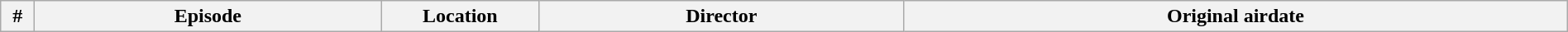<table class="wikitable plainrowheaders" style="width:100%; margin:auto;">
<tr>
<th width="20">#</th>
<th>Episode</th>
<th width="120">Location</th>
<th>Director</th>
<th>Original airdate<br>

</th>
</tr>
</table>
